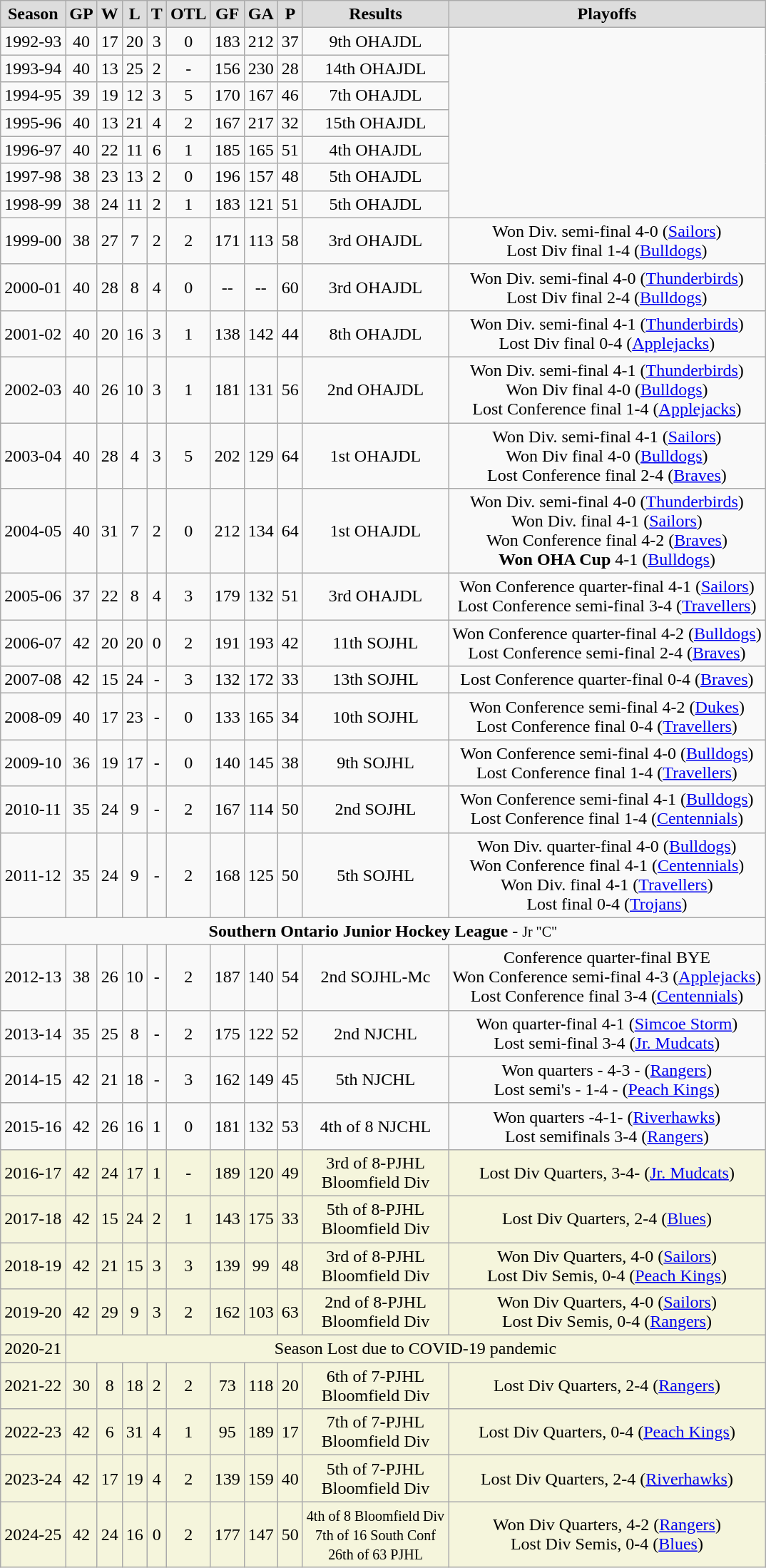<table class="wikitable">
<tr align="center"  bgcolor="#dddddd">
<td><strong>Season</strong></td>
<td><strong>GP</strong></td>
<td><strong>W</strong></td>
<td><strong>L</strong></td>
<td><strong>T</strong></td>
<td><strong>OTL</strong></td>
<td><strong>GF</strong></td>
<td><strong>GA</strong></td>
<td><strong>P</strong></td>
<td><strong>Results</strong></td>
<td><strong>Playoffs</strong></td>
</tr>
<tr align="center">
<td>1992-93</td>
<td>40</td>
<td>17</td>
<td>20</td>
<td>3</td>
<td>0</td>
<td>183</td>
<td>212</td>
<td>37</td>
<td>9th OHAJDL</td>
</tr>
<tr align="center">
<td>1993-94</td>
<td>40</td>
<td>13</td>
<td>25</td>
<td>2</td>
<td>-</td>
<td>156</td>
<td>230</td>
<td>28</td>
<td>14th OHAJDL</td>
</tr>
<tr align="center">
<td>1994-95</td>
<td>39</td>
<td>19</td>
<td>12</td>
<td>3</td>
<td>5</td>
<td>170</td>
<td>167</td>
<td>46</td>
<td>7th OHAJDL</td>
</tr>
<tr align="center">
<td>1995-96</td>
<td>40</td>
<td>13</td>
<td>21</td>
<td>4</td>
<td>2</td>
<td>167</td>
<td>217</td>
<td>32</td>
<td>15th OHAJDL</td>
</tr>
<tr align="center">
<td>1996-97</td>
<td>40</td>
<td>22</td>
<td>11</td>
<td>6</td>
<td>1</td>
<td>185</td>
<td>165</td>
<td>51</td>
<td>4th OHAJDL</td>
</tr>
<tr align="center">
<td>1997-98</td>
<td>38</td>
<td>23</td>
<td>13</td>
<td>2</td>
<td>0</td>
<td>196</td>
<td>157</td>
<td>48</td>
<td>5th OHAJDL</td>
</tr>
<tr align="center">
<td>1998-99</td>
<td>38</td>
<td>24</td>
<td>11</td>
<td>2</td>
<td>1</td>
<td>183</td>
<td>121</td>
<td>51</td>
<td>5th OHAJDL</td>
</tr>
<tr align="center">
<td>1999-00</td>
<td>38</td>
<td>27</td>
<td>7</td>
<td>2</td>
<td>2</td>
<td>171</td>
<td>113</td>
<td>58</td>
<td>3rd OHAJDL</td>
<td>Won Div. semi-final 4-0 (<a href='#'>Sailors</a>)<br>Lost Div final 1-4 (<a href='#'>Bulldogs</a>)</td>
</tr>
<tr align="center">
<td>2000-01</td>
<td>40</td>
<td>28</td>
<td>8</td>
<td>4</td>
<td>0</td>
<td>--</td>
<td>--</td>
<td>60</td>
<td>3rd OHAJDL</td>
<td>Won Div. semi-final 4-0 (<a href='#'>Thunderbirds</a>)<br>Lost Div final 2-4 (<a href='#'>Bulldogs</a>)</td>
</tr>
<tr align="center">
<td>2001-02</td>
<td>40</td>
<td>20</td>
<td>16</td>
<td>3</td>
<td>1</td>
<td>138</td>
<td>142</td>
<td>44</td>
<td>8th OHAJDL</td>
<td>Won Div. semi-final 4-1 (<a href='#'>Thunderbirds</a>)<br>Lost Div final 0-4 (<a href='#'>Applejacks</a>)</td>
</tr>
<tr align="center">
<td>2002-03</td>
<td>40</td>
<td>26</td>
<td>10</td>
<td>3</td>
<td>1</td>
<td>181</td>
<td>131</td>
<td>56</td>
<td>2nd OHAJDL</td>
<td>Won Div. semi-final 4-1 (<a href='#'>Thunderbirds</a>)<br>Won Div final 4-0 (<a href='#'>Bulldogs</a>)<br>Lost Conference final 1-4 (<a href='#'>Applejacks</a>)</td>
</tr>
<tr align="center">
<td>2003-04</td>
<td>40</td>
<td>28</td>
<td>4</td>
<td>3</td>
<td>5</td>
<td>202</td>
<td>129</td>
<td>64</td>
<td>1st OHAJDL</td>
<td>Won Div. semi-final 4-1 (<a href='#'>Sailors</a>)<br>Won Div final 4-0 (<a href='#'>Bulldogs</a>)<br>Lost Conference final 2-4 (<a href='#'>Braves</a>)</td>
</tr>
<tr align="center">
<td>2004-05</td>
<td>40</td>
<td>31</td>
<td>7</td>
<td>2</td>
<td>0</td>
<td>212</td>
<td>134</td>
<td>64</td>
<td>1st OHAJDL</td>
<td>Won Div. semi-final 4-0 (<a href='#'>Thunderbirds</a>)<br>Won Div. final 4-1 (<a href='#'>Sailors</a>)<br>Won Conference final 4-2 (<a href='#'>Braves</a>)<br><strong>Won OHA Cup</strong> 4-1 (<a href='#'>Bulldogs</a>)</td>
</tr>
<tr align="center">
<td>2005-06</td>
<td>37</td>
<td>22</td>
<td>8</td>
<td>4</td>
<td>3</td>
<td>179</td>
<td>132</td>
<td>51</td>
<td>3rd OHAJDL</td>
<td>Won Conference quarter-final 4-1 (<a href='#'>Sailors</a>)<br>Lost Conference semi-final 3-4 (<a href='#'>Travellers</a>)</td>
</tr>
<tr align="center">
<td>2006-07</td>
<td>42</td>
<td>20</td>
<td>20</td>
<td>0</td>
<td>2</td>
<td>191</td>
<td>193</td>
<td>42</td>
<td>11th SOJHL</td>
<td>Won Conference quarter-final 4-2 (<a href='#'>Bulldogs</a>)<br>Lost Conference semi-final 2-4 (<a href='#'>Braves</a>)</td>
</tr>
<tr align="center">
<td>2007-08</td>
<td>42</td>
<td>15</td>
<td>24</td>
<td>-</td>
<td>3</td>
<td>132</td>
<td>172</td>
<td>33</td>
<td>13th SOJHL</td>
<td>Lost Conference quarter-final 0-4 (<a href='#'>Braves</a>)</td>
</tr>
<tr align="center">
<td>2008-09</td>
<td>40</td>
<td>17</td>
<td>23</td>
<td>-</td>
<td>0</td>
<td>133</td>
<td>165</td>
<td>34</td>
<td>10th SOJHL</td>
<td>Won Conference semi-final 4-2 (<a href='#'>Dukes</a>)<br>Lost Conference final 0-4 (<a href='#'>Travellers</a>)</td>
</tr>
<tr align="center">
<td>2009-10</td>
<td>36</td>
<td>19</td>
<td>17</td>
<td>-</td>
<td>0</td>
<td>140</td>
<td>145</td>
<td>38</td>
<td>9th SOJHL</td>
<td>Won Conference semi-final 4-0 (<a href='#'>Bulldogs</a>)<br>Lost Conference final 1-4 (<a href='#'>Travellers</a>)</td>
</tr>
<tr align="center">
<td>2010-11</td>
<td>35</td>
<td>24</td>
<td>9</td>
<td>-</td>
<td>2</td>
<td>167</td>
<td>114</td>
<td>50</td>
<td>2nd SOJHL</td>
<td>Won Conference semi-final 4-1 (<a href='#'>Bulldogs</a>)<br>Lost Conference final 1-4 (<a href='#'>Centennials</a>)</td>
</tr>
<tr align="center">
<td>2011-12</td>
<td>35</td>
<td>24</td>
<td>9</td>
<td>-</td>
<td>2</td>
<td>168</td>
<td>125</td>
<td>50</td>
<td>5th SOJHL</td>
<td>Won Div. quarter-final 4-0 (<a href='#'>Bulldogs</a>)<br>Won Conference final 4-1 (<a href='#'>Centennials</a>)<br>Won Div. final 4-1 (<a href='#'>Travellers</a>)<br> Lost final 0-4 (<a href='#'>Trojans</a>)</td>
</tr>
<tr align="center">
<td colspan=11><strong>Southern Ontario Junior Hockey League</strong>   -  <small>Jr "C"</small></td>
</tr>
<tr align="center">
<td>2012-13</td>
<td>38</td>
<td>26</td>
<td>10</td>
<td>-</td>
<td>2</td>
<td>187</td>
<td>140</td>
<td>54</td>
<td>2nd SOJHL-Mc</td>
<td>Conference quarter-final BYE<br>Won Conference semi-final 4-3 (<a href='#'>Applejacks</a>)<br>Lost Conference final 3-4 (<a href='#'>Centennials</a>)</td>
</tr>
<tr align="center">
<td>2013-14</td>
<td>35</td>
<td>25</td>
<td>8</td>
<td>-</td>
<td>2</td>
<td>175</td>
<td>122</td>
<td>52</td>
<td>2nd NJCHL</td>
<td>Won quarter-final 4-1 (<a href='#'>Simcoe Storm</a>)<br>Lost semi-final 3-4 (<a href='#'>Jr. Mudcats</a>)</td>
</tr>
<tr align="center">
<td>2014-15</td>
<td>42</td>
<td>21</td>
<td>18</td>
<td>-</td>
<td>3</td>
<td>162</td>
<td>149</td>
<td>45</td>
<td>5th NJCHL</td>
<td>Won quarters - 4-3 - (<a href='#'>Rangers</a>) <br>Lost semi's - 1-4 - (<a href='#'>Peach Kings</a>)</td>
</tr>
<tr align="center">
<td>2015-16</td>
<td>42</td>
<td>26</td>
<td>16</td>
<td>1</td>
<td>0</td>
<td>181</td>
<td>132</td>
<td>53</td>
<td>4th of 8 NJCHL</td>
<td>Won quarters -4-1- (<a href='#'>Riverhawks</a>)<br> Lost semifinals 3-4 (<a href='#'>Rangers</a>)</td>
</tr>
<tr align="center" bgcolor=beige>
<td>2016-17</td>
<td>42</td>
<td>24</td>
<td>17</td>
<td>1</td>
<td>-</td>
<td>189</td>
<td>120</td>
<td>49</td>
<td>3rd of 8-PJHL<br>Bloomfield Div</td>
<td>Lost Div Quarters, 3-4- (<a href='#'>Jr. Mudcats</a>)</td>
</tr>
<tr align="center" bgcolor=beige>
<td>2017-18</td>
<td>42</td>
<td>15</td>
<td>24</td>
<td>2</td>
<td>1</td>
<td>143</td>
<td>175</td>
<td>33</td>
<td>5th of 8-PJHL<br>Bloomfield Div</td>
<td>Lost Div Quarters, 2-4 (<a href='#'>Blues</a>)</td>
</tr>
<tr align="center" bgcolor=beige>
<td>2018-19</td>
<td>42</td>
<td>21</td>
<td>15</td>
<td>3</td>
<td>3</td>
<td>139</td>
<td>99</td>
<td>48</td>
<td>3rd of 8-PJHL<br>Bloomfield Div</td>
<td>Won Div Quarters, 4-0 (<a href='#'>Sailors</a>)<br>Lost Div Semis, 0-4 (<a href='#'>Peach Kings</a>)</td>
</tr>
<tr align="center" bgcolor=beige>
<td>2019-20</td>
<td>42</td>
<td>29</td>
<td>9</td>
<td>3</td>
<td>2</td>
<td>162</td>
<td>103</td>
<td>63</td>
<td>2nd of 8-PJHL<br>Bloomfield Div</td>
<td>Won Div Quarters, 4-0 (<a href='#'>Sailors</a>)<br>Lost Div Semis, 0-4 (<a href='#'>Rangers</a>)</td>
</tr>
<tr align="center" bgcolor="beige">
<td>2020-21</td>
<td colspan="10">Season Lost due to COVID-19 pandemic</td>
</tr>
<tr align="center" bgcolor=beige>
<td>2021-22</td>
<td>30</td>
<td>8</td>
<td>18</td>
<td>2</td>
<td>2</td>
<td>73</td>
<td>118</td>
<td>20</td>
<td>6th of 7-PJHL<br>Bloomfield Div</td>
<td>Lost Div Quarters, 2-4 (<a href='#'>Rangers</a>)</td>
</tr>
<tr align="center" bgcolor=beige>
<td>2022-23</td>
<td>42</td>
<td>6</td>
<td>31</td>
<td>4</td>
<td>1</td>
<td>95</td>
<td>189</td>
<td>17</td>
<td>7th of 7-PJHL<br>Bloomfield Div</td>
<td>Lost Div Quarters, 0-4 (<a href='#'>Peach Kings</a>)</td>
</tr>
<tr align="center" bgcolor=beige>
<td>2023-24</td>
<td>42</td>
<td>17</td>
<td>19</td>
<td>4</td>
<td>2</td>
<td>139</td>
<td>159</td>
<td>40</td>
<td>5th of 7-PJHL<br>Bloomfield Div</td>
<td>Lost Div Quarters, 2-4 (<a href='#'>Riverhawks</a>)</td>
</tr>
<tr align="center" bgcolor=beige>
<td>2024-25</td>
<td>42</td>
<td>24</td>
<td>16</td>
<td>0</td>
<td>2</td>
<td>177</td>
<td>147</td>
<td>50</td>
<td><small>4th of 8 Bloomfield Div<br>7th of 16 South Conf<br>26th of 63 PJHL </small></td>
<td>Won Div Quarters, 4-2 (<a href='#'>Rangers</a>)<br>Lost Div Semis, 0-4 (<a href='#'>Blues</a>)</td>
</tr>
</table>
